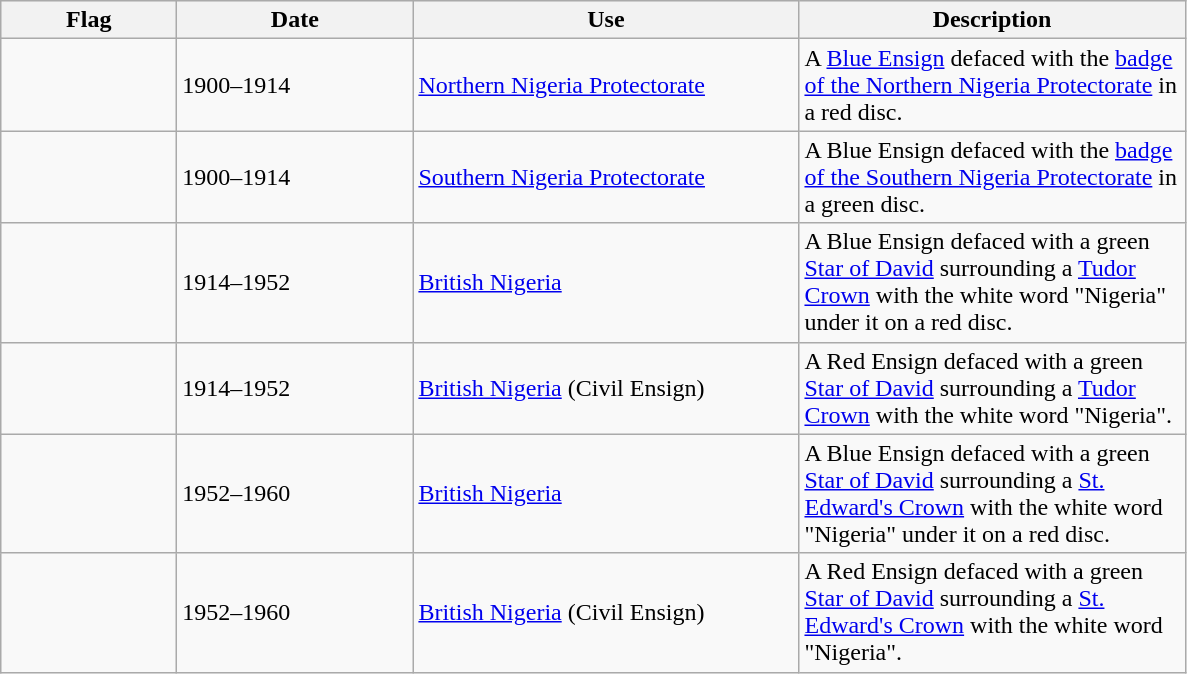<table class="wikitable">
<tr style="background:#efefef;">
<th style="width:110px;">Flag</th>
<th style="width:150px;">Date</th>
<th style="width:250px;">Use</th>
<th style="width:250px;">Description</th>
</tr>
<tr>
<td></td>
<td>1900–1914</td>
<td><a href='#'>Northern Nigeria Protectorate</a></td>
<td>A <a href='#'>Blue Ensign</a> defaced with the <a href='#'>badge of the Northern Nigeria Protectorate</a> in a red disc.</td>
</tr>
<tr>
<td></td>
<td>1900–1914</td>
<td><a href='#'>Southern Nigeria Protectorate</a></td>
<td>A Blue Ensign defaced with the <a href='#'>badge of the Southern Nigeria Protectorate</a> in a green disc.</td>
</tr>
<tr>
<td></td>
<td>1914–1952</td>
<td><a href='#'>British Nigeria</a></td>
<td>A Blue Ensign defaced with a green <a href='#'>Star of David</a> surrounding a <a href='#'>Tudor Crown</a> with the white word "Nigeria" under it on a red disc.</td>
</tr>
<tr>
<td></td>
<td>1914–1952</td>
<td><a href='#'>British Nigeria</a> (Civil Ensign)</td>
<td>A Red Ensign defaced with a green <a href='#'>Star of David</a> surrounding a <a href='#'>Tudor Crown</a> with the white word "Nigeria".</td>
</tr>
<tr>
<td></td>
<td>1952–1960</td>
<td><a href='#'>British Nigeria</a></td>
<td>A Blue Ensign defaced with a green <a href='#'>Star of David</a> surrounding a <a href='#'>St. Edward's Crown</a> with the white word "Nigeria" under it on a red disc.</td>
</tr>
<tr>
<td></td>
<td>1952–1960</td>
<td><a href='#'>British Nigeria</a> (Civil Ensign)</td>
<td>A Red Ensign defaced with a green <a href='#'>Star of David</a> surrounding a <a href='#'>St. Edward's Crown</a> with the white word "Nigeria".</td>
</tr>
</table>
